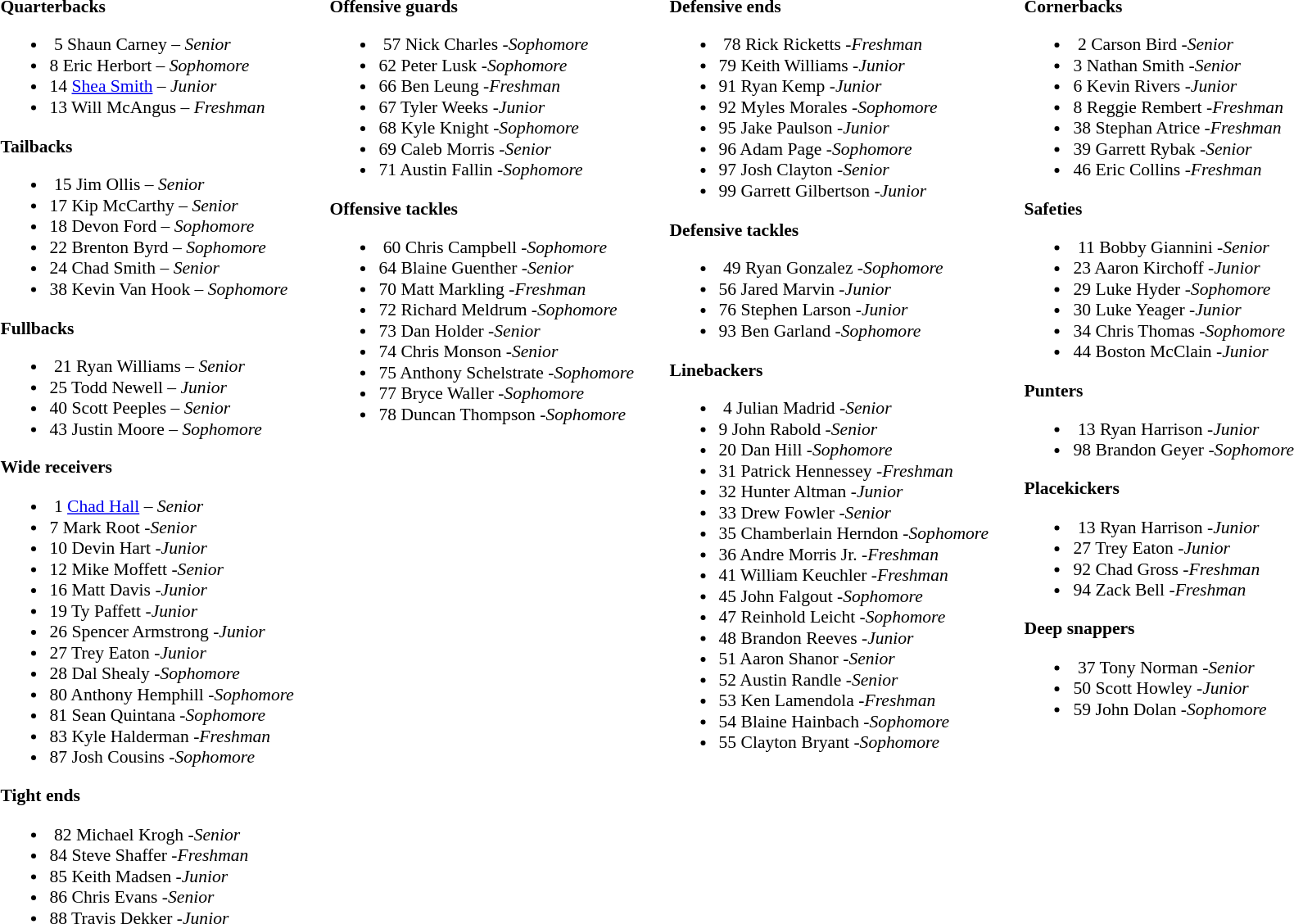<table class="toccolours" style="border-collapse:collapse; font-size:90%;">
<tr>
<td colspan=7 align="center"></td>
</tr>
<tr>
<td valign="top"><br><strong>Quarterbacks</strong><ul><li> 5 Shaun Carney –	<em>Senior</em></li><li>8	Eric Herbort 	– <em>Sophomore</em></li><li>14	<a href='#'>Shea Smith</a> 	– <em>Junior</em></li><li>13	Will McAngus 	– <em>Freshman</em></li></ul><strong>Tailbacks</strong><ul><li> 15 Jim Ollis     – <em>Senior</em></li><li>17 Kip McCarthy        – <em>Senior</em></li><li>18 Devon Ford          – <em>Sophomore</em></li><li>22 Brenton Byrd        – <em>Sophomore</em></li><li>24 Chad Smith          – <em>Senior</em></li><li>38 Kevin Van Hook      – <em>Sophomore</em></li></ul><strong>Fullbacks</strong><ul><li> 21 Ryan Williams – <em>Senior</em></li><li>25 Todd Newell         – <em>Junior</em></li><li>40 Scott Peeples       – <em>Senior</em></li><li>43 Justin Moore        – <em>Sophomore</em></li></ul><strong>Wide receivers</strong><ul><li> 1 <a href='#'>Chad Hall</a> – <em>Senior</em></li><li>7 Mark Root -<em>Senior</em></li><li>10 Devin Hart -<em>Junior</em></li><li>12 Mike Moffett -<em>Senior</em></li><li>16 Matt Davis -<em>Junior</em></li><li>19 Ty Paffett -<em>Junior</em></li><li>26 Spencer Armstrong -<em>Junior</em></li><li>27 Trey Eaton -<em>Junior</em></li><li>28 Dal Shealy -<em>Sophomore</em></li><li>80 Anthony Hemphill -<em>Sophomore</em></li><li>81 Sean Quintana -<em>Sophomore</em></li><li>83 Kyle Halderman -<em>Freshman</em></li><li>87 Josh Cousins -<em>Sophomore</em></li></ul><strong>Tight ends</strong><ul><li> 82 Michael Krogh -<em>Senior</em></li><li>84 Steve Shaffer -<em>Freshman</em></li><li>85 Keith Madsen -<em>Junior</em></li><li>86 Chris Evans -<em>Senior</em></li><li>88 Travis Dekker -<em>Junior</em></li></ul></td>
<td width="25"> </td>
<td valign="top"><br><strong>Offensive guards</strong><ul><li> 57 Nick Charles -<em>Sophomore</em></li><li>62 Peter Lusk -<em>Sophomore</em></li><li>66 Ben Leung -<em>Freshman</em></li><li>67 Tyler Weeks -<em>Junior</em></li><li>68 Kyle Knight -<em>Sophomore</em></li><li>69 Caleb Morris -<em>Senior</em></li><li>71 Austin Fallin -<em>Sophomore</em></li></ul><strong>Offensive tackles</strong><ul><li> 60 Chris Campbell -<em>Sophomore</em></li><li>64 Blaine Guenther -<em>Senior</em></li><li>70 Matt Markling -<em>Freshman</em></li><li>72 Richard Meldrum -<em>Sophomore</em></li><li>73 Dan Holder -<em>Senior</em></li><li>74 Chris Monson -<em>Senior</em></li><li>75 Anthony Schelstrate -<em>Sophomore</em></li><li>77 Bryce Waller -<em>Sophomore</em></li><li>78 Duncan Thompson -<em>Sophomore</em></li></ul></td>
<td width="25"> </td>
<td valign="top"><br><strong>Defensive ends</strong><ul><li> 78 Rick Ricketts -<em>Freshman</em></li><li>79 Keith Williams -<em>Junior</em></li><li>91 Ryan Kemp -<em>Junior</em></li><li>92 Myles Morales -<em>Sophomore</em></li><li>95 Jake Paulson -<em>Junior</em></li><li>96 Adam Page -<em>Sophomore</em></li><li>97 Josh Clayton -<em>Senior</em></li><li>99 Garrett Gilbertson -<em>Junior</em></li></ul><strong>Defensive tackles</strong><ul><li> 49 Ryan Gonzalez -<em>Sophomore</em></li><li>56 Jared Marvin -<em>Junior</em></li><li>76 Stephen Larson -<em>Junior</em></li><li>93 Ben Garland -<em>Sophomore</em></li></ul><strong>Linebackers</strong><ul><li> 4 Julian Madrid -<em>Senior</em></li><li>9 John Rabold -<em>Senior</em></li><li>20 Dan Hill -<em>Sophomore</em></li><li>31 Patrick Hennessey -<em>Freshman</em></li><li>32 Hunter Altman -<em>Junior</em></li><li>33 Drew Fowler -<em>Senior</em></li><li>35 Chamberlain Herndon -<em>Sophomore</em></li><li>36 Andre Morris Jr. -<em>Freshman</em></li><li>41 William Keuchler -<em>Freshman</em></li><li>45 John Falgout -<em>Sophomore</em></li><li>47 Reinhold Leicht -<em>Sophomore</em></li><li>48 Brandon Reeves -<em>Junior</em></li><li>51 Aaron Shanor -<em>Senior</em></li><li>52 Austin Randle -<em>Senior</em></li><li>53 Ken Lamendola -<em>Freshman</em></li><li>54 Blaine Hainbach -<em>Sophomore</em></li><li>55 Clayton Bryant -<em>Sophomore</em></li></ul></td>
<td width="25"> </td>
<td valign="top"><br><strong>Cornerbacks</strong><ul><li> 2 Carson Bird -<em>Senior</em></li><li>3 Nathan Smith -<em>Senior</em></li><li>6 Kevin Rivers -<em>Junior</em></li><li>8 Reggie Rembert -<em>Freshman</em></li><li>38 Stephan Atrice -<em>Freshman</em></li><li>39 Garrett Rybak -<em>Senior</em></li><li>46 Eric Collins -<em>Freshman</em></li></ul><strong>Safeties</strong><ul><li> 11 Bobby Giannini -<em>Senior</em></li><li>23 Aaron Kirchoff -<em>Junior</em></li><li>29 Luke Hyder -<em>Sophomore</em></li><li>30 Luke Yeager -<em>Junior</em></li><li>34 Chris Thomas -<em>Sophomore</em></li><li>44 Boston McClain -<em>Junior</em></li></ul><strong>Punters</strong><ul><li> 13 Ryan Harrison -<em>Junior</em></li><li>98 Brandon Geyer -<em>Sophomore</em></li></ul><strong>Placekickers</strong><ul><li> 13 Ryan Harrison -<em>Junior</em></li><li>27 Trey Eaton -<em>Junior</em></li><li>92 Chad Gross -<em>Freshman</em></li><li>94 Zack Bell -<em>Freshman</em></li></ul><strong>Deep snappers</strong><ul><li> 37 Tony Norman -<em>Senior</em></li><li>50 Scott Howley -<em>Junior</em></li><li>59 John Dolan -<em>Sophomore</em></li></ul></td>
</tr>
</table>
